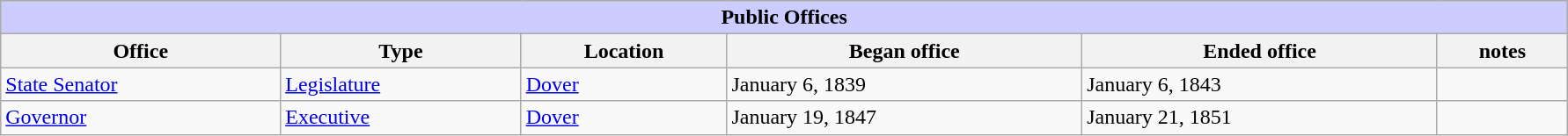<table class=wikitable style="width: 94%" style="text-align: center;" align="center">
<tr bgcolor=#cccccc>
<th colspan=7 style="background: #ccccff;">Public Offices</th>
</tr>
<tr>
<th><strong>Office</strong></th>
<th><strong>Type</strong></th>
<th><strong>Location</strong></th>
<th><strong>Began office</strong></th>
<th><strong>Ended office</strong></th>
<th><strong>notes</strong></th>
</tr>
<tr>
<td><a href='#'>State Senator</a></td>
<td><a href='#'>Legislature</a></td>
<td><a href='#'>Dover</a></td>
<td>January 6, 1839</td>
<td>January 6, 1843</td>
<td></td>
</tr>
<tr>
<td><a href='#'>Governor</a></td>
<td><a href='#'>Executive</a></td>
<td><a href='#'>Dover</a></td>
<td>January 19, 1847</td>
<td>January 21, 1851</td>
<td></td>
</tr>
</table>
